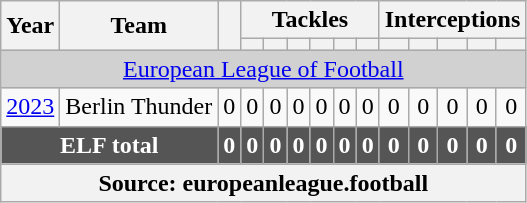<table class="wikitable" style="text-align: center;">
<tr>
<th rowspan="2">Year</th>
<th rowspan="2">Team</th>
<th rowspan="2"></th>
<th colspan="6">Tackles</th>
<th colspan="5">Interceptions</th>
</tr>
<tr>
<th></th>
<th></th>
<th></th>
<th></th>
<th></th>
<th></th>
<th></th>
<th></th>
<th></th>
<th></th>
<th></th>
</tr>
<tr>
<td colspan="15" style="background-color:#D1D1D1"><a href='#'>European League of Football</a> </td>
</tr>
<tr>
<td><a href='#'>2023</a></td>
<td>Berlin Thunder</td>
<td>0</td>
<td>0</td>
<td>0</td>
<td>0</td>
<td>0</td>
<td>0</td>
<td>0</td>
<td>0</td>
<td>0</td>
<td>0</td>
<td>0</td>
<td>0</td>
</tr>
<tr style="background:#555555; font-weight:bold; color:white;">
<td colspan="2">ELF total</td>
<td>0</td>
<td>0</td>
<td>0</td>
<td>0</td>
<td>0</td>
<td>0</td>
<td>0</td>
<td>0</td>
<td>0</td>
<td>0</td>
<td>0</td>
<td>0</td>
</tr>
<tr>
<th colspan="15">Source: europeanleague.football</th>
</tr>
</table>
